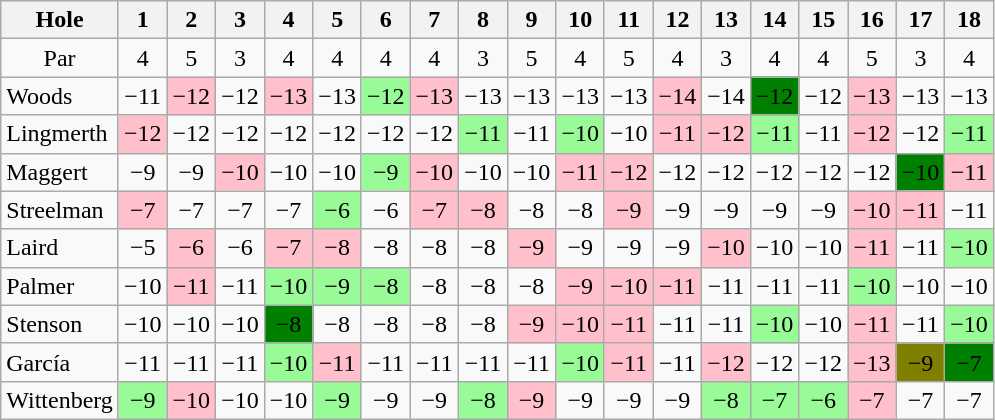<table class="wikitable" style="text-align:center">
<tr>
<th>Hole</th>
<th> 1 </th>
<th> 2 </th>
<th> 3 </th>
<th> 4 </th>
<th> 5 </th>
<th> 6 </th>
<th> 7 </th>
<th> 8 </th>
<th> 9 </th>
<th>10</th>
<th>11</th>
<th>12</th>
<th>13</th>
<th>14</th>
<th>15</th>
<th>16</th>
<th>17</th>
<th>18</th>
</tr>
<tr>
<td>Par</td>
<td>4</td>
<td>5</td>
<td>3</td>
<td>4</td>
<td>4</td>
<td>4</td>
<td>4</td>
<td>3</td>
<td>5</td>
<td>4</td>
<td>5</td>
<td>4</td>
<td>3</td>
<td>4</td>
<td>4</td>
<td>5</td>
<td>3</td>
<td>4</td>
</tr>
<tr>
<td align=left> Woods</td>
<td>−11</td>
<td style="background: Pink;">−12</td>
<td>−12</td>
<td style="background: Pink;">−13</td>
<td>−13</td>
<td style="background: PaleGreen;">−12</td>
<td style="background: Pink;">−13</td>
<td>−13</td>
<td>−13</td>
<td>−13</td>
<td>−13</td>
<td style="background: Pink;">−14</td>
<td>−14</td>
<td style="background: Green;">−12</td>
<td>−12</td>
<td style="background: Pink;">−13</td>
<td>−13</td>
<td>−13</td>
</tr>
<tr>
<td align=left> Lingmerth</td>
<td style="background: Pink;">−12</td>
<td>−12</td>
<td>−12</td>
<td>−12</td>
<td>−12</td>
<td>−12</td>
<td>−12</td>
<td style="background: PaleGreen;">−11</td>
<td>−11</td>
<td style="background: PaleGreen;">−10</td>
<td>−10</td>
<td style="background: Pink;">−11</td>
<td style="background: Pink;">−12</td>
<td style="background: PaleGreen;">−11</td>
<td>−11</td>
<td style="background: Pink;">−12</td>
<td>−12</td>
<td style="background: PaleGreen;">−11</td>
</tr>
<tr>
<td align=left> Maggert</td>
<td>−9</td>
<td>−9</td>
<td style="background: Pink;">−10</td>
<td>−10</td>
<td>−10</td>
<td style="background: PaleGreen;">−9</td>
<td style="background: Pink;">−10</td>
<td>−10</td>
<td>−10</td>
<td style="background: Pink;">−11</td>
<td style="background: Pink;">−12</td>
<td>−12</td>
<td>−12</td>
<td>−12</td>
<td>−12</td>
<td>−12</td>
<td style="background: Green;">−10</td>
<td style="background: Pink;">−11</td>
</tr>
<tr>
<td align=left> Streelman</td>
<td style="background: Pink;">−7</td>
<td>−7</td>
<td>−7</td>
<td>−7</td>
<td style="background: PaleGreen;">−6</td>
<td>−6</td>
<td style="background: Pink;">−7</td>
<td style="background: Pink;">−8</td>
<td>−8</td>
<td>−8</td>
<td style="background: Pink;">−9</td>
<td>−9</td>
<td>−9</td>
<td>−9</td>
<td>−9</td>
<td style="background: Pink;">−10</td>
<td style="background: Pink;">−11</td>
<td>−11</td>
</tr>
<tr>
<td align=left> Laird</td>
<td>−5</td>
<td style="background: Pink;">−6</td>
<td>−6</td>
<td style="background: Pink;">−7</td>
<td style="background: Pink;">−8</td>
<td>−8</td>
<td>−8</td>
<td>−8</td>
<td style="background: Pink;">−9</td>
<td>−9</td>
<td>−9</td>
<td>−9</td>
<td style="background: Pink;">−10</td>
<td>−10</td>
<td>−10</td>
<td style="background: Pink;">−11</td>
<td>−11</td>
<td style="background: PaleGreen;">−10</td>
</tr>
<tr>
<td align=left> Palmer</td>
<td>−10</td>
<td style="background: Pink;">−11</td>
<td>−11</td>
<td style="background: PaleGreen;">−10</td>
<td style="background: PaleGreen;">−9</td>
<td style="background: PaleGreen;">−8</td>
<td>−8</td>
<td>−8</td>
<td>−8</td>
<td style="background: Pink;">−9</td>
<td style="background: Pink;">−10</td>
<td style="background: Pink;">−11</td>
<td>−11</td>
<td>−11</td>
<td>−11</td>
<td style="background: PaleGreen;">−10</td>
<td>−10</td>
<td>−10</td>
</tr>
<tr>
<td align=left> Stenson</td>
<td>−10</td>
<td>−10</td>
<td>−10</td>
<td style="background: Green;">−8</td>
<td>−8</td>
<td>−8</td>
<td>−8</td>
<td>−8</td>
<td style="background: Pink;">−9</td>
<td style="background: Pink;">−10</td>
<td style="background: Pink;">−11</td>
<td>−11</td>
<td>−11</td>
<td style="background: PaleGreen;">−10</td>
<td>−10</td>
<td style="background: Pink;">−11</td>
<td>−11</td>
<td style="background: PaleGreen;">−10</td>
</tr>
<tr>
<td align=left> García</td>
<td>−11</td>
<td>−11</td>
<td>−11</td>
<td style="background: PaleGreen;">−10</td>
<td style="background: Pink;">−11</td>
<td>−11</td>
<td>−11</td>
<td>−11</td>
<td>−11</td>
<td style="background: PaleGreen;">−10</td>
<td style="background: Pink;">−11</td>
<td>−11</td>
<td style="background: Pink;">−12</td>
<td>−12</td>
<td>−12</td>
<td style="background: Pink;">−13</td>
<td style="background: Olive;">−9</td>
<td style="background: Green;">−7</td>
</tr>
<tr>
<td align=left> Wittenberg</td>
<td style="background: PaleGreen;">−9</td>
<td style="background: Pink;">−10</td>
<td>−10</td>
<td>−10</td>
<td style="background: PaleGreen;">−9</td>
<td>−9</td>
<td>−9</td>
<td style="background: PaleGreen;">−8</td>
<td style="background: Pink;">−9</td>
<td>−9</td>
<td>−9</td>
<td>−9</td>
<td style="background: PaleGreen;">−8</td>
<td style="background: PaleGreen;">−7</td>
<td style="background: PaleGreen;">−6</td>
<td style="background: Pink;">−7</td>
<td>−7</td>
<td>−7</td>
</tr>
</table>
